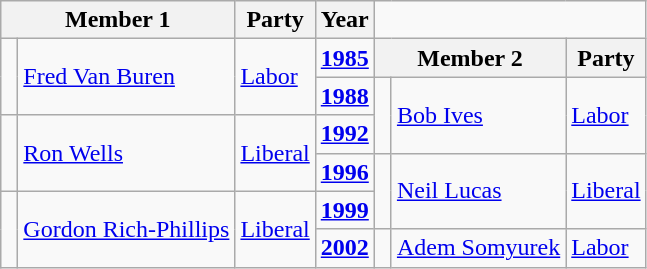<table class="wikitable">
<tr>
<th colspan="2">Member 1</th>
<th>Party</th>
<th>Year</th>
</tr>
<tr>
<td rowspan="2" > </td>
<td rowspan="2"><a href='#'>Fred Van Buren</a></td>
<td rowspan="2"><a href='#'>Labor</a></td>
<td><strong><a href='#'>1985</a></strong></td>
<th colspan="2">Member 2</th>
<th>Party</th>
</tr>
<tr>
<td><strong><a href='#'>1988</a></strong></td>
<td rowspan="2" > </td>
<td rowspan="2"><a href='#'>Bob Ives</a></td>
<td rowspan="2"><a href='#'>Labor</a></td>
</tr>
<tr>
<td rowspan="2" > </td>
<td rowspan="2"><a href='#'>Ron Wells</a></td>
<td rowspan="2"><a href='#'>Liberal</a></td>
<td><strong><a href='#'>1992</a></strong></td>
</tr>
<tr>
<td><strong><a href='#'>1996</a></strong></td>
<td rowspan="2" > </td>
<td rowspan="2"><a href='#'>Neil Lucas</a></td>
<td rowspan="2"><a href='#'>Liberal</a></td>
</tr>
<tr>
<td rowspan="2" > </td>
<td rowspan="2"><a href='#'>Gordon Rich-Phillips</a></td>
<td rowspan="2"><a href='#'>Liberal</a></td>
<td><strong><a href='#'>1999</a></strong></td>
</tr>
<tr>
<td><strong><a href='#'>2002</a></strong></td>
<td> </td>
<td><a href='#'>Adem Somyurek</a></td>
<td><a href='#'>Labor</a></td>
</tr>
</table>
